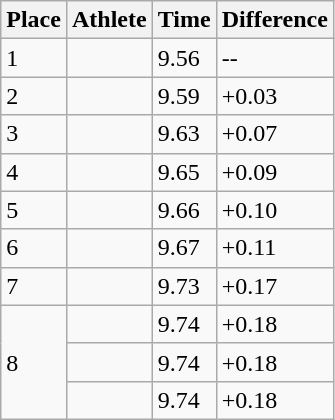<table class="wikitable">
<tr>
<th>Place</th>
<th>Athlete</th>
<th>Time</th>
<th>Difference</th>
</tr>
<tr>
<td>1</td>
<td></td>
<td>9.56</td>
<td>--</td>
</tr>
<tr>
<td>2</td>
<td></td>
<td>9.59</td>
<td>+0.03</td>
</tr>
<tr>
<td>3</td>
<td></td>
<td>9.63</td>
<td>+0.07</td>
</tr>
<tr>
<td>4</td>
<td></td>
<td>9.65</td>
<td>+0.09</td>
</tr>
<tr>
<td>5</td>
<td></td>
<td>9.66</td>
<td>+0.10</td>
</tr>
<tr>
<td>6</td>
<td></td>
<td>9.67</td>
<td>+0.11</td>
</tr>
<tr>
<td>7</td>
<td></td>
<td>9.73</td>
<td>+0.17</td>
</tr>
<tr>
<td rowspan="3">8</td>
<td></td>
<td>9.74</td>
<td>+0.18</td>
</tr>
<tr>
<td></td>
<td>9.74</td>
<td>+0.18</td>
</tr>
<tr>
<td></td>
<td>9.74</td>
<td>+0.18</td>
</tr>
</table>
